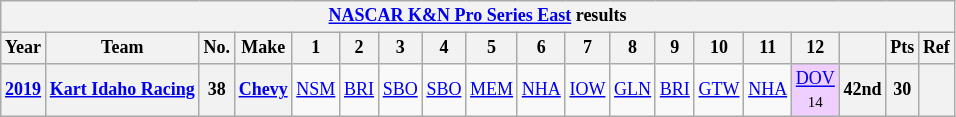<table class="wikitable" style="text-align:center; font-size:75%">
<tr>
<th colspan=21><a href='#'>NASCAR K&N Pro Series East</a> results</th>
</tr>
<tr>
<th>Year</th>
<th>Team</th>
<th>No.</th>
<th>Make</th>
<th>1</th>
<th>2</th>
<th>3</th>
<th>4</th>
<th>5</th>
<th>6</th>
<th>7</th>
<th>8</th>
<th>9</th>
<th>10</th>
<th>11</th>
<th>12</th>
<th></th>
<th>Pts</th>
<th>Ref</th>
</tr>
<tr>
<th><a href='#'>2019</a></th>
<th><a href='#'>Kart Idaho Racing</a></th>
<th>38</th>
<th><a href='#'>Chevy</a></th>
<td><a href='#'>NSM</a></td>
<td><a href='#'>BRI</a></td>
<td><a href='#'>SBO</a></td>
<td><a href='#'>SBO</a></td>
<td><a href='#'>MEM</a></td>
<td><a href='#'>NHA</a></td>
<td><a href='#'>IOW</a></td>
<td><a href='#'>GLN</a></td>
<td><a href='#'>BRI</a></td>
<td><a href='#'>GTW</a></td>
<td><a href='#'>NHA</a></td>
<td style="background:#EFCFFF;"><a href='#'>DOV</a><br><small>14</small></td>
<th>42nd</th>
<th>30</th>
<th></th>
</tr>
</table>
